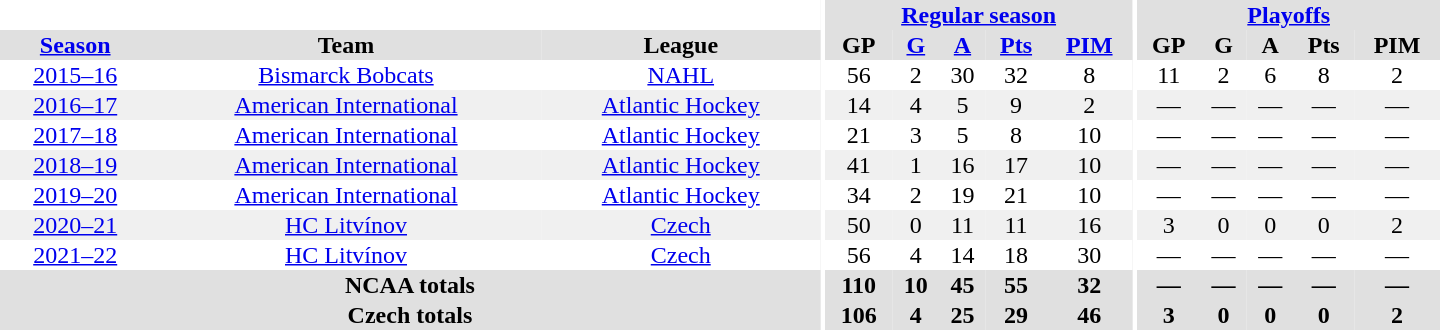<table border="0" cellpadding="1" cellspacing="0" style="text-align:center; width:60em">
<tr bgcolor="#e0e0e0">
<th colspan="3" bgcolor="#ffffff"></th>
<th rowspan="99" bgcolor="#ffffff"></th>
<th colspan="5"><a href='#'>Regular season</a></th>
<th rowspan="99" bgcolor="#ffffff"></th>
<th colspan="5"><a href='#'>Playoffs</a></th>
</tr>
<tr bgcolor="#e0e0e0">
<th><a href='#'>Season</a></th>
<th>Team</th>
<th>League</th>
<th>GP</th>
<th><a href='#'>G</a></th>
<th><a href='#'>A</a></th>
<th><a href='#'>Pts</a></th>
<th><a href='#'>PIM</a></th>
<th>GP</th>
<th>G</th>
<th>A</th>
<th>Pts</th>
<th>PIM</th>
</tr>
<tr>
<td><a href='#'>2015–16</a></td>
<td><a href='#'>Bismarck Bobcats</a></td>
<td><a href='#'>NAHL</a></td>
<td>56</td>
<td>2</td>
<td>30</td>
<td>32</td>
<td>8</td>
<td>11</td>
<td>2</td>
<td>6</td>
<td>8</td>
<td>2</td>
</tr>
<tr bgcolor="#f0f0f0">
<td><a href='#'>2016–17</a></td>
<td><a href='#'>American International</a></td>
<td><a href='#'>Atlantic Hockey</a></td>
<td>14</td>
<td>4</td>
<td>5</td>
<td>9</td>
<td>2</td>
<td>—</td>
<td>—</td>
<td>—</td>
<td>—</td>
<td>—</td>
</tr>
<tr>
<td><a href='#'>2017–18</a></td>
<td><a href='#'>American International</a></td>
<td><a href='#'>Atlantic Hockey</a></td>
<td>21</td>
<td>3</td>
<td>5</td>
<td>8</td>
<td>10</td>
<td>—</td>
<td>—</td>
<td>—</td>
<td>—</td>
<td>—</td>
</tr>
<tr bgcolor="#f0f0f0">
<td><a href='#'>2018–19</a></td>
<td><a href='#'>American International</a></td>
<td><a href='#'>Atlantic Hockey</a></td>
<td>41</td>
<td>1</td>
<td>16</td>
<td>17</td>
<td>10</td>
<td>—</td>
<td>—</td>
<td>—</td>
<td>—</td>
<td>—</td>
</tr>
<tr>
<td><a href='#'>2019–20</a></td>
<td><a href='#'>American International</a></td>
<td><a href='#'>Atlantic Hockey</a></td>
<td>34</td>
<td>2</td>
<td>19</td>
<td>21</td>
<td>10</td>
<td>—</td>
<td>—</td>
<td>—</td>
<td>—</td>
<td>—</td>
</tr>
<tr bgcolor="#f0f0f0">
<td><a href='#'>2020–21</a></td>
<td><a href='#'>HC Litvínov</a></td>
<td><a href='#'>Czech</a></td>
<td>50</td>
<td>0</td>
<td>11</td>
<td>11</td>
<td>16</td>
<td>3</td>
<td>0</td>
<td>0</td>
<td>0</td>
<td>2</td>
</tr>
<tr>
<td><a href='#'>2021–22</a></td>
<td><a href='#'>HC Litvínov</a></td>
<td><a href='#'>Czech</a></td>
<td>56</td>
<td>4</td>
<td>14</td>
<td>18</td>
<td>30</td>
<td>—</td>
<td>—</td>
<td>—</td>
<td>—</td>
<td>—</td>
</tr>
<tr bgcolor="#e0e0e0">
<th colspan="3">NCAA totals</th>
<th>110</th>
<th>10</th>
<th>45</th>
<th>55</th>
<th>32</th>
<th>—</th>
<th>—</th>
<th>—</th>
<th>—</th>
<th>—</th>
</tr>
<tr bgcolor="#e0e0e0">
<th colspan="3">Czech totals</th>
<th>106</th>
<th>4</th>
<th>25</th>
<th>29</th>
<th>46</th>
<th>3</th>
<th>0</th>
<th>0</th>
<th>0</th>
<th>2</th>
</tr>
</table>
